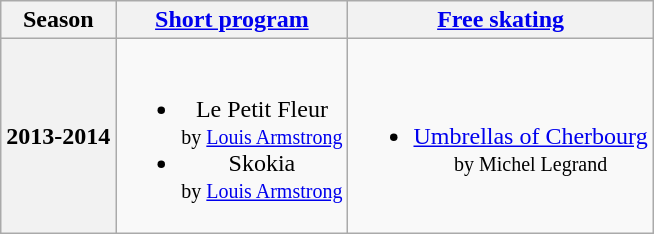<table class="wikitable" style="text-align:center">
<tr>
<th>Season</th>
<th><a href='#'>Short program</a></th>
<th><a href='#'>Free skating</a></th>
</tr>
<tr>
<th>2013-2014</th>
<td><br><ul><li>Le Petit Fleur <br><small> by <a href='#'>Louis Armstrong</a> </small></li><li>Skokia <br><small> by <a href='#'>Louis Armstrong</a> </small></li></ul></td>
<td><br><ul><li><a href='#'>Umbrellas of Cherbourg</a> <br><small> by Michel Legrand </small></li></ul></td>
</tr>
</table>
